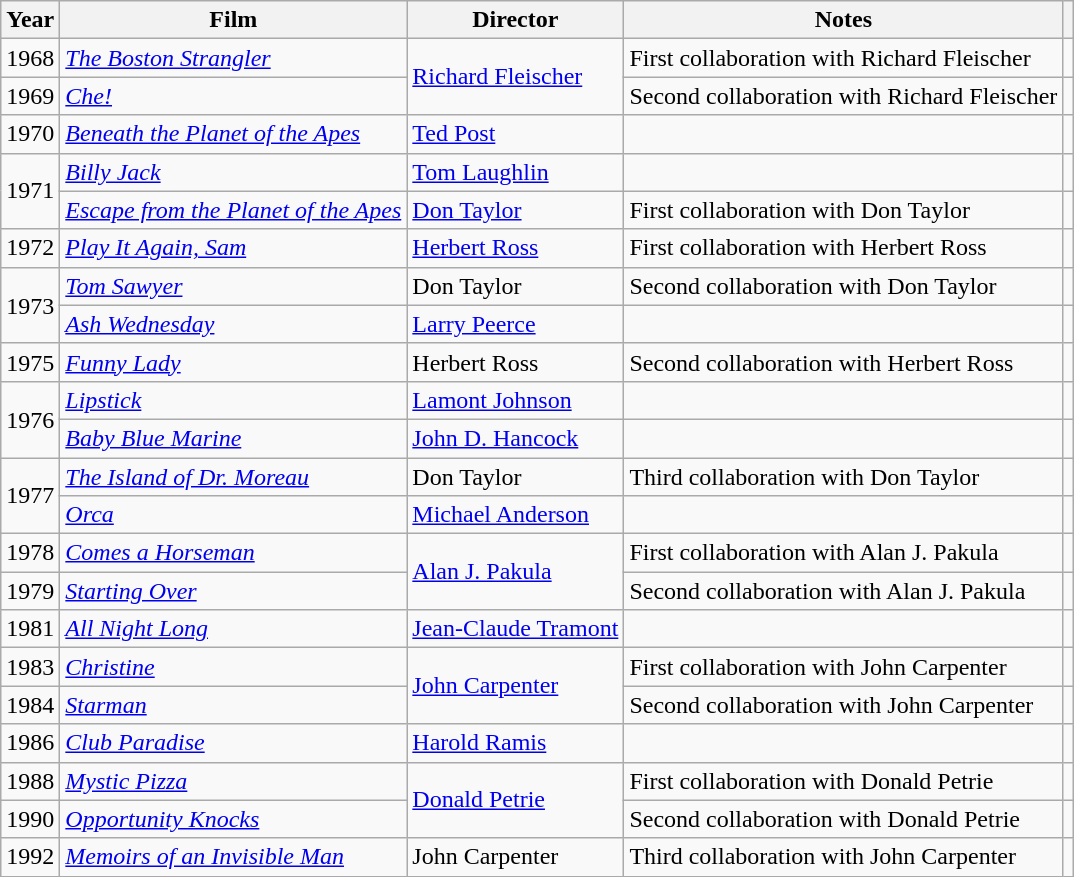<table class="wikitable">
<tr>
<th>Year</th>
<th>Film</th>
<th>Director</th>
<th>Notes</th>
<th></th>
</tr>
<tr>
<td>1968</td>
<td><em><a href='#'>The Boston Strangler</a></em></td>
<td rowspan=2><a href='#'>Richard Fleischer</a></td>
<td>First collaboration with Richard Fleischer</td>
<td></td>
</tr>
<tr>
<td>1969</td>
<td><em><a href='#'>Che!</a></em></td>
<td>Second collaboration with Richard Fleischer</td>
<td></td>
</tr>
<tr>
<td>1970</td>
<td><em><a href='#'>Beneath the Planet of the Apes</a></em></td>
<td><a href='#'>Ted Post</a></td>
<td></td>
<td></td>
</tr>
<tr>
<td rowspan=2>1971</td>
<td><em><a href='#'>Billy Jack</a></em></td>
<td><a href='#'>Tom Laughlin</a></td>
<td></td>
<td></td>
</tr>
<tr>
<td><em><a href='#'>Escape from the Planet of the Apes</a></em></td>
<td><a href='#'>Don Taylor</a></td>
<td>First collaboration with Don Taylor</td>
<td></td>
</tr>
<tr>
<td>1972</td>
<td><em><a href='#'>Play It Again, Sam</a></em></td>
<td><a href='#'>Herbert Ross</a></td>
<td>First collaboration with Herbert Ross</td>
<td></td>
</tr>
<tr>
<td rowspan=2>1973</td>
<td><em><a href='#'>Tom Sawyer</a></em></td>
<td>Don Taylor</td>
<td>Second collaboration with Don Taylor</td>
<td></td>
</tr>
<tr>
<td><em><a href='#'>Ash Wednesday</a></em></td>
<td><a href='#'>Larry Peerce</a></td>
<td></td>
<td></td>
</tr>
<tr>
<td>1975</td>
<td><em><a href='#'>Funny Lady</a></em></td>
<td>Herbert Ross</td>
<td>Second collaboration with Herbert Ross</td>
<td></td>
</tr>
<tr>
<td rowspan=2>1976</td>
<td><em><a href='#'>Lipstick</a></em></td>
<td><a href='#'>Lamont Johnson</a></td>
<td></td>
<td></td>
</tr>
<tr>
<td><em><a href='#'>Baby Blue Marine</a></em></td>
<td><a href='#'>John D. Hancock</a></td>
<td></td>
<td></td>
</tr>
<tr>
<td rowspan=2>1977</td>
<td><em><a href='#'>The Island of Dr. Moreau</a></em></td>
<td>Don Taylor</td>
<td>Third collaboration with Don Taylor</td>
<td></td>
</tr>
<tr>
<td><em><a href='#'>Orca</a></em></td>
<td><a href='#'>Michael Anderson</a></td>
<td></td>
<td></td>
</tr>
<tr>
<td>1978</td>
<td><em><a href='#'>Comes a Horseman</a></em></td>
<td rowspan=2><a href='#'>Alan J. Pakula</a></td>
<td>First collaboration with Alan J. Pakula</td>
<td></td>
</tr>
<tr>
<td>1979</td>
<td><em><a href='#'>Starting Over</a></em></td>
<td>Second collaboration with Alan J. Pakula</td>
<td></td>
</tr>
<tr>
<td>1981</td>
<td><em><a href='#'>All Night Long</a></em></td>
<td><a href='#'>Jean-Claude Tramont</a></td>
<td></td>
<td></td>
</tr>
<tr>
<td>1983</td>
<td><em><a href='#'>Christine</a></em></td>
<td rowspan=2><a href='#'>John Carpenter</a></td>
<td>First collaboration with John Carpenter</td>
<td></td>
</tr>
<tr>
<td>1984</td>
<td><em><a href='#'>Starman</a></em></td>
<td>Second collaboration with John Carpenter</td>
<td></td>
</tr>
<tr>
<td>1986</td>
<td><em><a href='#'>Club Paradise</a></em></td>
<td><a href='#'>Harold Ramis</a></td>
<td></td>
<td></td>
</tr>
<tr>
<td>1988</td>
<td><em><a href='#'>Mystic Pizza</a></em></td>
<td rowspan=2><a href='#'>Donald Petrie</a></td>
<td>First collaboration with Donald Petrie</td>
<td></td>
</tr>
<tr>
<td>1990</td>
<td><em><a href='#'>Opportunity Knocks</a></em></td>
<td>Second collaboration with Donald Petrie</td>
<td></td>
</tr>
<tr>
<td>1992</td>
<td><em><a href='#'>Memoirs of an Invisible Man</a></em></td>
<td>John Carpenter</td>
<td>Third collaboration with John Carpenter</td>
<td></td>
</tr>
</table>
